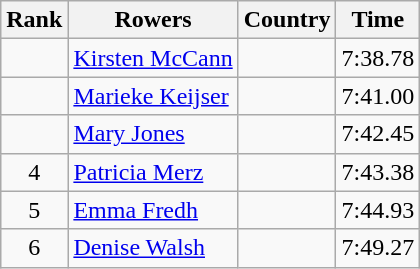<table class="wikitable" style="text-align:center">
<tr>
<th>Rank</th>
<th>Rowers</th>
<th>Country</th>
<th>Time</th>
</tr>
<tr>
<td></td>
<td align="left"><a href='#'>Kirsten McCann</a></td>
<td align="left"></td>
<td>7:38.78</td>
</tr>
<tr>
<td></td>
<td align="left"><a href='#'>Marieke Keijser</a></td>
<td align="left"></td>
<td>7:41.00</td>
</tr>
<tr>
<td></td>
<td align="left"><a href='#'>Mary Jones</a></td>
<td align="left"></td>
<td>7:42.45</td>
</tr>
<tr>
<td>4</td>
<td align="left"><a href='#'>Patricia Merz</a></td>
<td align="left"></td>
<td>7:43.38</td>
</tr>
<tr>
<td>5</td>
<td align="left"><a href='#'>Emma Fredh</a></td>
<td align="left"></td>
<td>7:44.93</td>
</tr>
<tr>
<td>6</td>
<td align="left"><a href='#'>Denise Walsh</a></td>
<td align="left"></td>
<td>7:49.27</td>
</tr>
</table>
